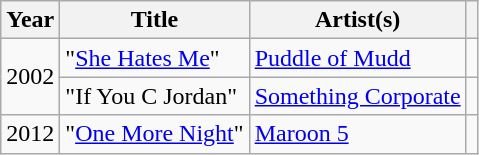<table class="wikitable sortable">
<tr>
<th>Year</th>
<th>Title</th>
<th>Artist(s)</th>
<th class="unsortable"></th>
</tr>
<tr>
<td rowspan="2">2002</td>
<td>"<a href='#'>She Hates Me</a>"</td>
<td><a href='#'>Puddle of Mudd</a></td>
<td></td>
</tr>
<tr>
<td>"If You C Jordan"</td>
<td><a href='#'>Something Corporate</a></td>
<td></td>
</tr>
<tr>
<td>2012</td>
<td>"<a href='#'>One More Night</a>"</td>
<td><a href='#'>Maroon 5</a></td>
<td></td>
</tr>
</table>
